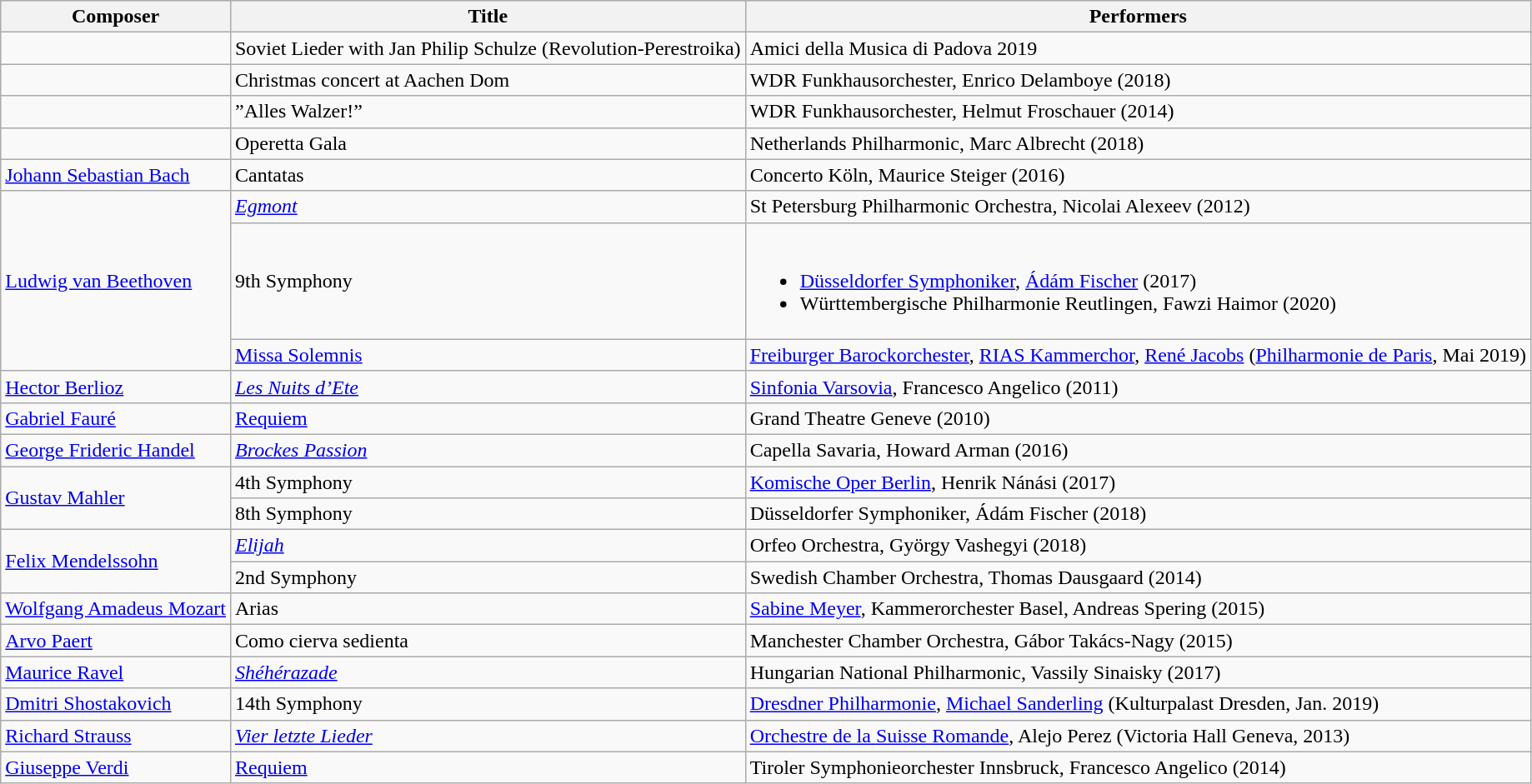<table class="wikitable">
<tr>
<th>Composer</th>
<th>Title</th>
<th>Performers</th>
</tr>
<tr>
<td></td>
<td>Soviet Lieder with Jan Philip Schulze (Revolution-Perestroika)</td>
<td>Amici della Musica di Padova 2019</td>
</tr>
<tr>
<td></td>
<td>Christmas concert at Aachen Dom</td>
<td>WDR Funkhausorchester, Enrico Delamboye (2018)</td>
</tr>
<tr>
<td></td>
<td>”Alles Walzer!”</td>
<td>WDR Funkhausorchester, Helmut Froschauer (2014)</td>
</tr>
<tr>
<td></td>
<td>Operetta Gala</td>
<td>Netherlands Philharmonic, Marc Albrecht (2018)</td>
</tr>
<tr>
<td><a href='#'>Johann Sebastian Bach</a></td>
<td>Cantatas</td>
<td>Concerto Köln, Maurice Steiger (2016)</td>
</tr>
<tr>
<td rowspan="3"><a href='#'>Ludwig van Beethoven</a></td>
<td><em><a href='#'>Egmont</a></em></td>
<td>St Petersburg Philharmonic Orchestra, Nicolai Alexeev (2012)</td>
</tr>
<tr>
<td>9th Symphony</td>
<td><br><ul><li><a href='#'>Düsseldorfer Symphoniker</a>, <a href='#'>Ádám Fischer</a> (2017)</li><li>Württembergische Philharmonie Reutlingen, Fawzi Haimor (2020)</li></ul></td>
</tr>
<tr>
<td><a href='#'>Missa Solemnis</a></td>
<td><a href='#'>Freiburger Barockorchester</a>, <a href='#'>RIAS Kammerchor</a>, <a href='#'>René Jacobs</a> (<a href='#'>Philharmonie de Paris</a>, Mai 2019)</td>
</tr>
<tr>
<td><a href='#'>Hector Berlioz</a></td>
<td><em><a href='#'>Les Nuits d’Ete</a></em></td>
<td><a href='#'>Sinfonia Varsovia</a>, Francesco Angelico (2011)</td>
</tr>
<tr>
<td><a href='#'>Gabriel Fauré</a></td>
<td><a href='#'>Requiem</a></td>
<td>Grand Theatre Geneve (2010)</td>
</tr>
<tr>
<td><a href='#'>George Frideric Handel</a></td>
<td><em><a href='#'>Brockes Passion</a></em></td>
<td>Capella Savaria, Howard Arman (2016)</td>
</tr>
<tr>
<td rowspan="2"><a href='#'>Gustav Mahler</a></td>
<td>4th Symphony</td>
<td><a href='#'>Komische Oper Berlin</a>, Henrik Nánási (2017)</td>
</tr>
<tr>
<td>8th Symphony</td>
<td>Düsseldorfer Symphoniker, Ádám Fischer (2018)</td>
</tr>
<tr>
<td rowspan="2"><a href='#'>Felix Mendelssohn</a></td>
<td><em><a href='#'>Elijah</a></em></td>
<td>Orfeo Orchestra, György Vashegyi (2018)</td>
</tr>
<tr>
<td>2nd Symphony</td>
<td>Swedish Chamber Orchestra, Thomas Dausgaard (2014)</td>
</tr>
<tr>
<td><a href='#'>Wolfgang Amadeus Mozart</a></td>
<td>Arias</td>
<td><a href='#'>Sabine Meyer</a>, Kammerorchester Basel, Andreas Spering (2015)</td>
</tr>
<tr>
<td><a href='#'>Arvo Paert</a></td>
<td>Como cierva sedienta</td>
<td>Manchester Chamber Orchestra, Gábor Takács-Nagy (2015)</td>
</tr>
<tr>
<td><a href='#'>Maurice Ravel</a></td>
<td><em><a href='#'>Shéhérazade</a></em></td>
<td>Hungarian National Philharmonic, Vassily Sinaisky (2017)</td>
</tr>
<tr>
<td><a href='#'>Dmitri Shostakovich</a></td>
<td>14th Symphony</td>
<td><a href='#'>Dresdner Philharmonie</a>, <a href='#'>Michael Sanderling</a> (Kulturpalast Dresden, Jan. 2019)</td>
</tr>
<tr>
<td><a href='#'>Richard Strauss</a></td>
<td><em><a href='#'>Vier letzte Lieder</a></em></td>
<td><a href='#'>Orchestre de la Suisse Romande</a>, Alejo Perez (Victoria Hall Geneva, 2013)</td>
</tr>
<tr>
<td><a href='#'>Giuseppe Verdi</a></td>
<td><a href='#'>Requiem</a></td>
<td>Tiroler Symphonieorchester Innsbruck, Francesco Angelico (2014)</td>
</tr>
</table>
